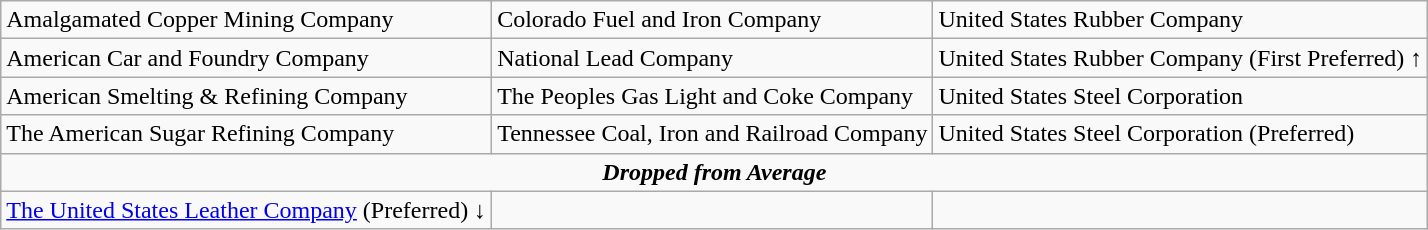<table class="wikitable" border="1">
<tr>
<td>Amalgamated Copper Mining Company</td>
<td>Colorado Fuel and Iron Company</td>
<td>United States Rubber Company</td>
</tr>
<tr>
<td>American Car and Foundry Company</td>
<td>National Lead Company</td>
<td>United States Rubber Company (First Preferred) ↑</td>
</tr>
<tr>
<td>American Smelting & Refining Company</td>
<td>The Peoples Gas Light and Coke Company</td>
<td>United States Steel Corporation</td>
</tr>
<tr>
<td>The American Sugar Refining Company</td>
<td>Tennessee Coal, Iron and Railroad Company</td>
<td>United States Steel Corporation (Preferred)</td>
</tr>
<tr>
<td colspan="3" align="center"><strong><em>Dropped from Average</em></strong></td>
</tr>
<tr>
<td><a href='#'>The United States Leather Company</a> (Preferred) ↓</td>
<td></td>
<td></td>
</tr>
</table>
